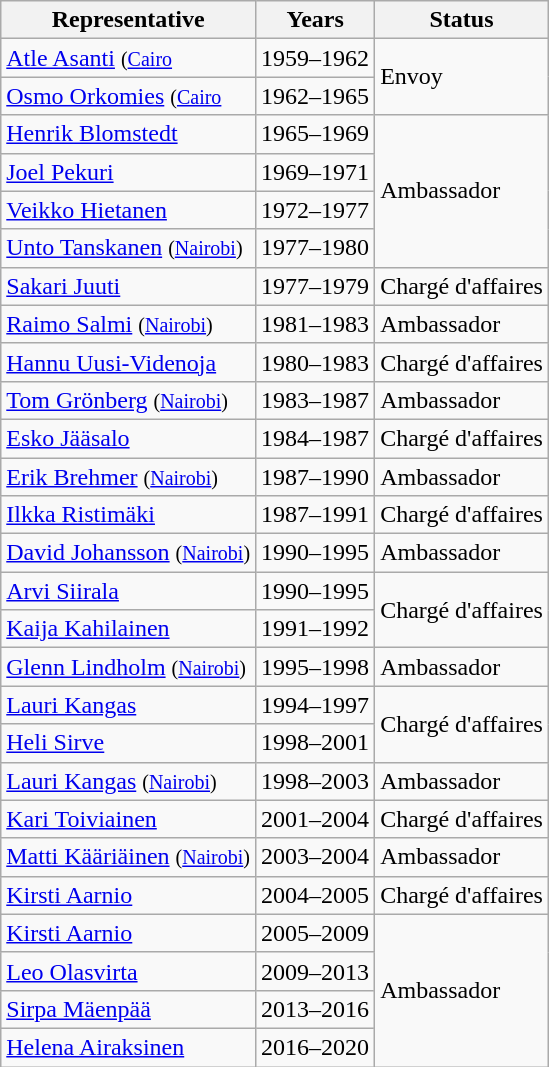<table class="wikitable sortable">
<tr>
<th>Representative</th>
<th>Years</th>
<th>Status</th>
</tr>
<tr>
<td><a href='#'>Atle Asanti</a> <small>(<a href='#'>Cairo</a></small></td>
<td>1959–1962</td>
<td rowspan="2">Envoy</td>
</tr>
<tr>
<td><a href='#'>Osmo Orkomies</a> <small>(<a href='#'>Cairo</a></small></td>
<td>1962–1965</td>
</tr>
<tr>
<td><a href='#'>Henrik Blomstedt</a></td>
<td>1965–1969</td>
<td rowspan="4">Ambassador</td>
</tr>
<tr>
<td><a href='#'>Joel Pekuri</a></td>
<td>1969–1971</td>
</tr>
<tr>
<td><a href='#'>Veikko Hietanen</a></td>
<td>1972–1977</td>
</tr>
<tr>
<td><a href='#'>Unto Tanskanen</a> <small>(<a href='#'>Nairobi</a>)</small></td>
<td>1977–1980</td>
</tr>
<tr>
<td><a href='#'>Sakari Juuti</a></td>
<td>1977–1979</td>
<td>Chargé d'affaires</td>
</tr>
<tr>
<td><a href='#'>Raimo Salmi</a> <small>(<a href='#'>Nairobi</a>)</small></td>
<td>1981–1983</td>
<td>Ambassador</td>
</tr>
<tr>
<td><a href='#'>Hannu Uusi-Videnoja</a></td>
<td>1980–1983</td>
<td>Chargé d'affaires</td>
</tr>
<tr>
<td><a href='#'>Tom Grönberg</a> <small>(<a href='#'>Nairobi</a>)</small></td>
<td>1983–1987</td>
<td>Ambassador</td>
</tr>
<tr>
<td><a href='#'>Esko Jääsalo</a></td>
<td>1984–1987</td>
<td>Chargé d'affaires</td>
</tr>
<tr>
<td><a href='#'>Erik Brehmer</a> <small>(<a href='#'>Nairobi</a>)</small></td>
<td>1987–1990</td>
<td>Ambassador</td>
</tr>
<tr>
<td><a href='#'>Ilkka Ristimäki</a></td>
<td>1987–1991</td>
<td>Chargé d'affaires</td>
</tr>
<tr>
<td><a href='#'>David Johansson</a> <small>(<a href='#'>Nairobi</a>)</small></td>
<td>1990–1995</td>
<td>Ambassador</td>
</tr>
<tr>
<td><a href='#'>Arvi Siirala</a></td>
<td>1990–1995</td>
<td rowspan="2">Chargé d'affaires</td>
</tr>
<tr>
<td><a href='#'>Kaija Kahilainen</a></td>
<td>1991–1992</td>
</tr>
<tr>
<td><a href='#'>Glenn Lindholm</a> <small>(<a href='#'>Nairobi</a>)</small></td>
<td>1995–1998</td>
<td>Ambassador</td>
</tr>
<tr>
<td><a href='#'>Lauri Kangas</a></td>
<td>1994–1997</td>
<td rowspan=" 2">Chargé d'affaires</td>
</tr>
<tr>
<td><a href='#'>Heli Sirve</a></td>
<td>1998–2001</td>
</tr>
<tr>
<td><a href='#'>Lauri Kangas</a> <small>(<a href='#'>Nairobi</a>)</small></td>
<td>1998–2003</td>
<td>Ambassador</td>
</tr>
<tr>
<td><a href='#'>Kari Toiviainen</a></td>
<td>2001–2004</td>
<td>Chargé d'affaires</td>
</tr>
<tr>
<td><a href='#'>Matti Kääriäinen</a> <small>(<a href='#'>Nairobi</a>)</small></td>
<td>2003–2004</td>
<td>Ambassador</td>
</tr>
<tr>
<td><a href='#'>Kirsti Aarnio</a></td>
<td>2004–2005</td>
<td>Chargé d'affaires</td>
</tr>
<tr>
<td><a href='#'>Kirsti Aarnio</a></td>
<td>2005–2009</td>
<td rowspan="4">Ambassador</td>
</tr>
<tr>
<td><a href='#'>Leo Olasvirta</a></td>
<td>2009–2013</td>
</tr>
<tr>
<td><a href='#'>Sirpa Mäenpää</a></td>
<td>2013–2016</td>
</tr>
<tr>
<td><a href='#'>Helena Airaksinen</a></td>
<td>2016–2020 </td>
</tr>
</table>
